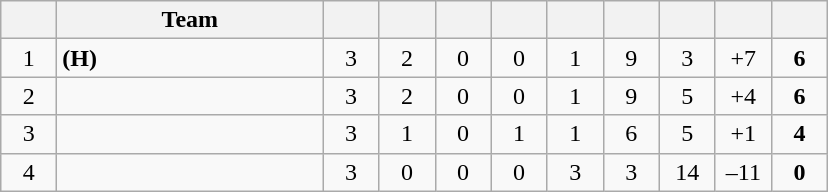<table class="wikitable" style="text-align: center; font-size: 100%;">
<tr>
<th width="30"></th>
<th width="170">Team</th>
<th width="30"></th>
<th width="30"></th>
<th width="30"></th>
<th width="30"></th>
<th width="30"></th>
<th width="30"></th>
<th width="30"></th>
<th width="30"></th>
<th width="30"></th>
</tr>
<tr>
<td>1</td>
<td align="left"> <strong>(H)</strong></td>
<td>3</td>
<td>2</td>
<td>0</td>
<td>0</td>
<td>1</td>
<td>9</td>
<td>3</td>
<td>+7</td>
<td><strong>6</strong></td>
</tr>
<tr>
<td>2</td>
<td align="left"></td>
<td>3</td>
<td>2</td>
<td>0</td>
<td>0</td>
<td>1</td>
<td>9</td>
<td>5</td>
<td>+4</td>
<td><strong>6</strong></td>
</tr>
<tr>
<td>3</td>
<td align="left"></td>
<td>3</td>
<td>1</td>
<td>0</td>
<td>1</td>
<td>1</td>
<td>6</td>
<td>5</td>
<td>+1</td>
<td><strong>4</strong></td>
</tr>
<tr>
<td>4</td>
<td align="left"></td>
<td>3</td>
<td>0</td>
<td>0</td>
<td>0</td>
<td>3</td>
<td>3</td>
<td>14</td>
<td>–11</td>
<td><strong>0</strong></td>
</tr>
</table>
